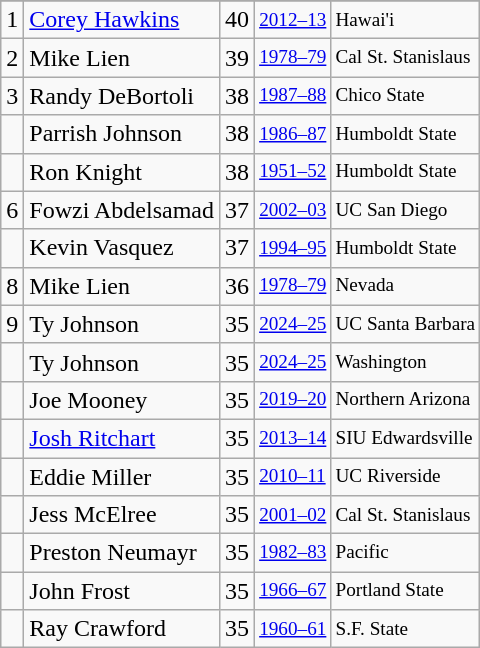<table class="wikitable">
<tr>
</tr>
<tr>
<td>1</td>
<td><a href='#'>Corey Hawkins</a></td>
<td>40</td>
<td style="font-size:80%;"><a href='#'>2012–13</a></td>
<td style="font-size:80%;">Hawai'i</td>
</tr>
<tr>
<td>2</td>
<td>Mike Lien</td>
<td>39</td>
<td style="font-size:80%;"><a href='#'>1978–79</a></td>
<td style="font-size:80%;">Cal St. Stanislaus</td>
</tr>
<tr>
<td>3</td>
<td>Randy DeBortoli</td>
<td>38</td>
<td style="font-size:80%;"><a href='#'>1987–88</a></td>
<td style="font-size:80%;">Chico State</td>
</tr>
<tr>
<td></td>
<td>Parrish Johnson</td>
<td>38</td>
<td style="font-size:80%;"><a href='#'>1986–87</a></td>
<td style="font-size:80%;">Humboldt State</td>
</tr>
<tr>
<td></td>
<td>Ron Knight</td>
<td>38</td>
<td style="font-size:80%;"><a href='#'>1951–52</a></td>
<td style="font-size:80%;">Humboldt State</td>
</tr>
<tr>
<td>6</td>
<td>Fowzi Abdelsamad</td>
<td>37</td>
<td style="font-size:80%;"><a href='#'>2002–03</a></td>
<td style="font-size:80%;">UC San Diego</td>
</tr>
<tr>
<td></td>
<td>Kevin Vasquez</td>
<td>37</td>
<td style="font-size:80%;"><a href='#'>1994–95</a></td>
<td style="font-size:80%;">Humboldt State</td>
</tr>
<tr>
<td>8</td>
<td>Mike Lien</td>
<td>36</td>
<td style="font-size:80%;"><a href='#'>1978–79</a></td>
<td style="font-size:80%;">Nevada</td>
</tr>
<tr>
<td>9</td>
<td>Ty Johnson</td>
<td>35</td>
<td style="font-size:80%;"><a href='#'>2024–25</a></td>
<td style="font-size:80%;">UC Santa Barbara</td>
</tr>
<tr>
<td></td>
<td>Ty Johnson</td>
<td>35</td>
<td style="font-size:80%;"><a href='#'>2024–25</a></td>
<td style="font-size:80%;">Washington</td>
</tr>
<tr>
<td></td>
<td>Joe Mooney</td>
<td>35</td>
<td style="font-size:80%;"><a href='#'>2019–20</a></td>
<td style="font-size:80%;">Northern Arizona</td>
</tr>
<tr>
<td></td>
<td><a href='#'>Josh Ritchart</a></td>
<td>35</td>
<td style="font-size:80%;"><a href='#'>2013–14</a></td>
<td style="font-size:80%;">SIU Edwardsville</td>
</tr>
<tr>
<td></td>
<td>Eddie Miller</td>
<td>35</td>
<td style="font-size:80%;"><a href='#'>2010–11</a></td>
<td style="font-size:80%;">UC Riverside</td>
</tr>
<tr>
<td></td>
<td>Jess McElree</td>
<td>35</td>
<td style="font-size:80%;"><a href='#'>2001–02</a></td>
<td style="font-size:80%;">Cal St. Stanislaus</td>
</tr>
<tr>
<td></td>
<td>Preston Neumayr</td>
<td>35</td>
<td style="font-size:80%;"><a href='#'>1982–83</a></td>
<td style="font-size:80%;">Pacific</td>
</tr>
<tr>
<td></td>
<td>John Frost</td>
<td>35</td>
<td style="font-size:80%;"><a href='#'>1966–67</a></td>
<td style="font-size:80%;">Portland State</td>
</tr>
<tr>
<td></td>
<td>Ray Crawford</td>
<td>35</td>
<td style="font-size:80%;"><a href='#'>1960–61</a></td>
<td style="font-size:80%;">S.F. State</td>
</tr>
</table>
